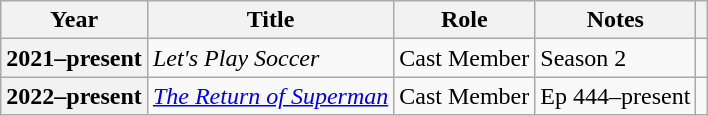<table class="wikitable  plainrowheaders">
<tr>
<th scope="col">Year</th>
<th scope="col">Title</th>
<th scope="col">Role</th>
<th scope="col">Notes</th>
<th scope="col" class="unsortable"></th>
</tr>
<tr>
<th scope="row">2021–present</th>
<td><em>Let's Play Soccer</em></td>
<td>Cast Member</td>
<td>Season 2</td>
<td></td>
</tr>
<tr>
<th scope="row">2022–present</th>
<td><em><a href='#'>The Return of Superman</a></em></td>
<td>Cast Member</td>
<td>Ep 444–present</td>
<td></td>
</tr>
</table>
